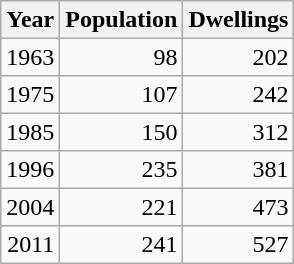<table class="wikitable" style="line-height:1.1em;">
<tr>
<th>Year</th>
<th>Population</th>
<th>Dwellings</th>
</tr>
<tr align="right">
<td>1963</td>
<td>98</td>
<td>202</td>
</tr>
<tr align="right">
<td>1975</td>
<td>107</td>
<td>242</td>
</tr>
<tr align="right">
<td>1985</td>
<td>150</td>
<td>312</td>
</tr>
<tr align="right">
<td>1996</td>
<td>235</td>
<td>381</td>
</tr>
<tr align="right">
<td>2004</td>
<td>221</td>
<td>473</td>
</tr>
<tr align="right">
<td>2011</td>
<td>241</td>
<td>527</td>
</tr>
</table>
